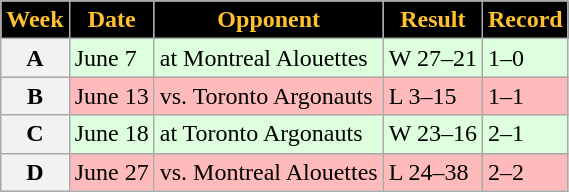<table class="wikitable sortable">
<tr>
<th style="background:black;color:#FFC12D;">Week</th>
<th style="background:black;color:#FFC12D;">Date</th>
<th style="background:black;color:#FFC12D;">Opponent</th>
<th style="background:black;color:#FFC12D;">Result</th>
<th style="background:black;color:#FFC12D;">Record</th>
</tr>
<tr style="background:#ddffdd">
<th>A</th>
<td>June 7</td>
<td>at Montreal Alouettes</td>
<td>W 27–21</td>
<td>1–0</td>
</tr>
<tr style="background:#ffbbbb">
<th>B</th>
<td>June 13</td>
<td>vs. Toronto Argonauts</td>
<td>L 3–15</td>
<td>1–1</td>
</tr>
<tr style="background:#ddffdd">
<th>C</th>
<td>June 18</td>
<td>at Toronto Argonauts</td>
<td>W 23–16</td>
<td>2–1</td>
</tr>
<tr style="background:#ffbbbb">
<th>D</th>
<td>June 27</td>
<td>vs. Montreal Alouettes</td>
<td>L 24–38</td>
<td>2–2</td>
</tr>
</table>
